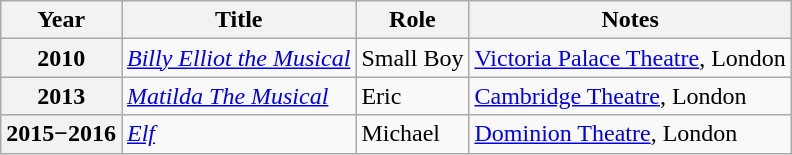<table class="wikitable sortable plainrowheaders">
<tr>
<th scope="col">Year</th>
<th scope="col">Title</th>
<th scope="col">Role</th>
<th scope="col" class="unsortable">Notes</th>
</tr>
<tr>
<th scope="row">2010</th>
<td><em><a href='#'>Billy Elliot the Musical</a></em></td>
<td>Small Boy</td>
<td><a href='#'>Victoria Palace Theatre</a>, London</td>
</tr>
<tr>
<th scope="row">2013</th>
<td><em><a href='#'>Matilda The Musical</a></em></td>
<td>Eric</td>
<td><a href='#'>Cambridge Theatre</a>, London</td>
</tr>
<tr>
<th scope="row">2015−2016</th>
<td><em><a href='#'>Elf</a></em></td>
<td>Michael</td>
<td><a href='#'>Dominion Theatre</a>, London</td>
</tr>
</table>
